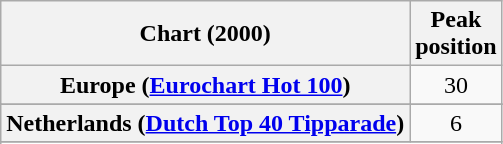<table class="wikitable sortable plainrowheaders" style="text-align:center">
<tr>
<th>Chart (2000)</th>
<th>Peak<br>position</th>
</tr>
<tr>
<th scope="row">Europe (<a href='#'>Eurochart Hot 100</a>)</th>
<td>30</td>
</tr>
<tr>
</tr>
<tr>
<th scope="row">Netherlands (<a href='#'>Dutch Top 40 Tipparade</a>)</th>
<td>6</td>
</tr>
<tr>
</tr>
<tr>
</tr>
<tr>
</tr>
</table>
